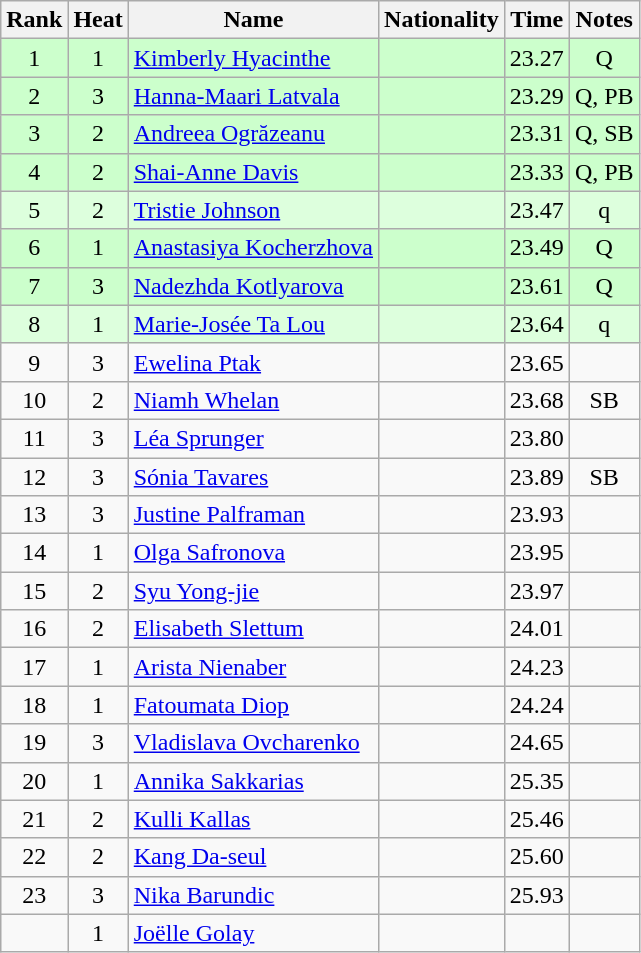<table class="wikitable sortable" style="text-align:center">
<tr>
<th>Rank</th>
<th>Heat</th>
<th>Name</th>
<th>Nationality</th>
<th>Time</th>
<th>Notes</th>
</tr>
<tr bgcolor=ccffcc>
<td>1</td>
<td>1</td>
<td align=left><a href='#'>Kimberly Hyacinthe</a></td>
<td align=left></td>
<td>23.27</td>
<td>Q</td>
</tr>
<tr bgcolor=ccffcc>
<td>2</td>
<td>3</td>
<td align=left><a href='#'>Hanna-Maari Latvala</a></td>
<td align=left></td>
<td>23.29</td>
<td>Q, PB</td>
</tr>
<tr bgcolor=ccffcc>
<td>3</td>
<td>2</td>
<td align=left><a href='#'>Andreea Ogrăzeanu</a></td>
<td align=left></td>
<td>23.31</td>
<td>Q, SB</td>
</tr>
<tr bgcolor=ccffcc>
<td>4</td>
<td>2</td>
<td align=left><a href='#'>Shai-Anne Davis</a></td>
<td align=left></td>
<td>23.33</td>
<td>Q, PB</td>
</tr>
<tr bgcolor=ddffdd>
<td>5</td>
<td>2</td>
<td align=left><a href='#'>Tristie Johnson</a></td>
<td align=left></td>
<td>23.47</td>
<td>q</td>
</tr>
<tr bgcolor=ccffcc>
<td>6</td>
<td>1</td>
<td align=left><a href='#'>Anastasiya Kocherzhova</a></td>
<td align=left></td>
<td>23.49</td>
<td>Q</td>
</tr>
<tr bgcolor=ccffcc>
<td>7</td>
<td>3</td>
<td align=left><a href='#'>Nadezhda Kotlyarova</a></td>
<td align=left></td>
<td>23.61</td>
<td>Q</td>
</tr>
<tr bgcolor=ddffdd>
<td>8</td>
<td>1</td>
<td align=left><a href='#'>Marie-Josée Ta Lou</a></td>
<td align=left></td>
<td>23.64</td>
<td>q</td>
</tr>
<tr>
<td>9</td>
<td>3</td>
<td align=left><a href='#'>Ewelina Ptak</a></td>
<td align=left></td>
<td>23.65</td>
<td></td>
</tr>
<tr>
<td>10</td>
<td>2</td>
<td align=left><a href='#'>Niamh Whelan</a></td>
<td align=left></td>
<td>23.68</td>
<td>SB</td>
</tr>
<tr>
<td>11</td>
<td>3</td>
<td align=left><a href='#'>Léa Sprunger</a></td>
<td align=left></td>
<td>23.80</td>
<td></td>
</tr>
<tr>
<td>12</td>
<td>3</td>
<td align=left><a href='#'>Sónia Tavares</a></td>
<td align=left></td>
<td>23.89</td>
<td>SB</td>
</tr>
<tr>
<td>13</td>
<td>3</td>
<td align=left><a href='#'>Justine Palframan</a></td>
<td align=left></td>
<td>23.93</td>
<td></td>
</tr>
<tr>
<td>14</td>
<td>1</td>
<td align=left><a href='#'>Olga Safronova</a></td>
<td align=left></td>
<td>23.95</td>
<td></td>
</tr>
<tr>
<td>15</td>
<td>2</td>
<td align=left><a href='#'>Syu Yong-jie</a></td>
<td align=left></td>
<td>23.97</td>
<td></td>
</tr>
<tr>
<td>16</td>
<td>2</td>
<td align=left><a href='#'>Elisabeth Slettum</a></td>
<td align=left></td>
<td>24.01</td>
<td></td>
</tr>
<tr>
<td>17</td>
<td>1</td>
<td align=left><a href='#'>Arista Nienaber</a></td>
<td align=left></td>
<td>24.23</td>
<td></td>
</tr>
<tr>
<td>18</td>
<td>1</td>
<td align=left><a href='#'>Fatoumata Diop</a></td>
<td align=left></td>
<td>24.24</td>
<td></td>
</tr>
<tr>
<td>19</td>
<td>3</td>
<td align=left><a href='#'>Vladislava Ovcharenko</a></td>
<td align=left></td>
<td>24.65</td>
<td></td>
</tr>
<tr>
<td>20</td>
<td>1</td>
<td align=left><a href='#'>Annika Sakkarias</a></td>
<td align=left></td>
<td>25.35</td>
<td></td>
</tr>
<tr>
<td>21</td>
<td>2</td>
<td align=left><a href='#'>Kulli Kallas</a></td>
<td align=left></td>
<td>25.46</td>
<td></td>
</tr>
<tr>
<td>22</td>
<td>2</td>
<td align=left><a href='#'>Kang Da-seul</a></td>
<td align=left></td>
<td>25.60</td>
<td></td>
</tr>
<tr>
<td>23</td>
<td>3</td>
<td align=left><a href='#'>Nika Barundic</a></td>
<td align=left></td>
<td>25.93</td>
<td></td>
</tr>
<tr>
<td></td>
<td>1</td>
<td align=left><a href='#'>Joëlle Golay</a></td>
<td align=left></td>
<td></td>
<td></td>
</tr>
</table>
